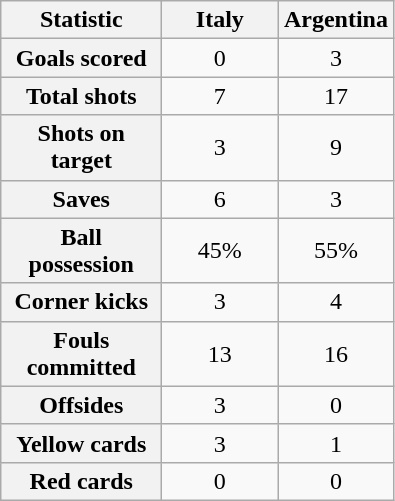<table class="wikitable plainrowheaders" style="text-align:center">
<tr>
<th scope="col" style="width:100px">Statistic</th>
<th scope="col" style="width:70px">Italy</th>
<th scope="col" style="width:70px">Argentina</th>
</tr>
<tr>
<th scope=row>Goals scored</th>
<td>0</td>
<td>3</td>
</tr>
<tr>
<th scope=row>Total shots</th>
<td>7</td>
<td>17</td>
</tr>
<tr>
<th scope=row>Shots on target</th>
<td>3</td>
<td>9</td>
</tr>
<tr>
<th scope=row>Saves</th>
<td>6</td>
<td>3</td>
</tr>
<tr>
<th scope=row>Ball possession</th>
<td>45%</td>
<td>55%</td>
</tr>
<tr>
<th scope=row>Corner kicks</th>
<td>3</td>
<td>4</td>
</tr>
<tr>
<th scope=row>Fouls committed</th>
<td>13</td>
<td>16</td>
</tr>
<tr>
<th scope=row>Offsides</th>
<td>3</td>
<td>0</td>
</tr>
<tr>
<th scope=row>Yellow cards</th>
<td>3</td>
<td>1</td>
</tr>
<tr>
<th scope=row>Red cards</th>
<td>0</td>
<td>0</td>
</tr>
</table>
